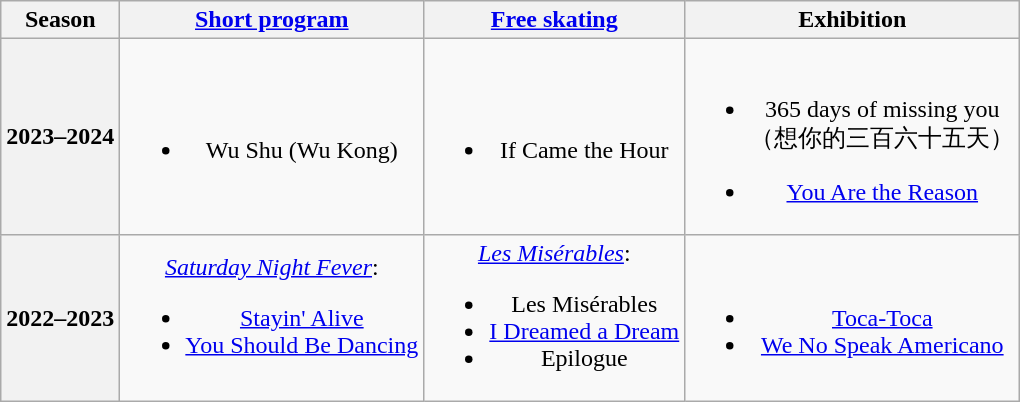<table class=wikitable style=text-align:center>
<tr>
<th>Season</th>
<th><a href='#'>Short program</a></th>
<th><a href='#'>Free skating</a></th>
<th>Exhibition</th>
</tr>
<tr>
<th>2023–2024<br></th>
<td><br><ul><li>Wu Shu (Wu Kong) <br></li></ul></td>
<td><br><ul><li>If Came the Hour <br></li></ul></td>
<td><br><ul><li>365 days of missing you<br>（想你的三百六十五天） <br></li></ul><ul><li><a href='#'>You Are the Reason</a> <br></li></ul></td>
</tr>
<tr>
<th>2022–2023<br></th>
<td><em><a href='#'>Saturday Night Fever</a></em>:<br><ul><li><a href='#'>Stayin' Alive</a></li><li><a href='#'>You Should Be Dancing</a> <br> </li></ul></td>
<td><em><a href='#'>Les Misérables</a></em>:<br><ul><li>Les Misérables <br></li><li><a href='#'>I Dreamed a Dream</a> <br></li><li>Epilogue <br></li></ul></td>
<td><br><ul><li><a href='#'>Toca-Toca</a> <br></li><li><a href='#'>We No Speak Americano</a> <br></li></ul></td>
</tr>
</table>
